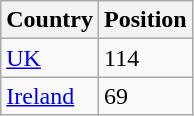<table class="wikitable sortable">
<tr>
<th>Country</th>
<th>Position</th>
</tr>
<tr>
<td><a href='#'>UK</a></td>
<td>114</td>
</tr>
<tr>
<td><a href='#'>Ireland</a></td>
<td>69</td>
</tr>
</table>
